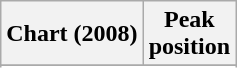<table class="wikitable sortable plainrowheaders" style="text-align:center">
<tr>
<th scope="col">Chart (2008)</th>
<th scope="col">Peak<br>position</th>
</tr>
<tr>
</tr>
<tr>
</tr>
</table>
